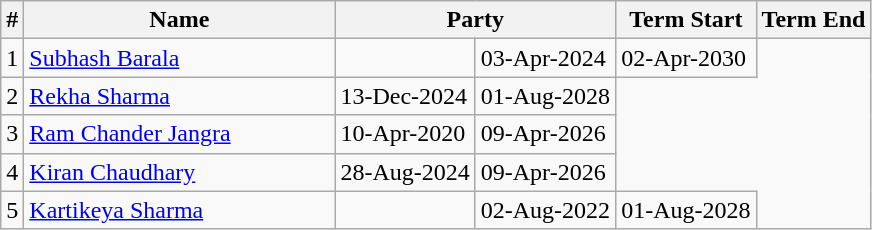<table class="wikitable sortable">
<tr>
<th>#</th>
<th style="width:200px">Name</th>
<th colspan="2">Party</th>
<th>Term Start</th>
<th>Term End</th>
</tr>
<tr>
<td>1</td>
<td><a href='#'>Subhash Barala</a></td>
<td></td>
<td>03-Apr-2024</td>
<td>02-Apr-2030</td>
</tr>
<tr>
<td>2</td>
<td><a href='#'>Rekha Sharma</a></td>
<td>13-Dec-2024</td>
<td>01-Aug-2028</td>
</tr>
<tr>
<td>3</td>
<td><a href='#'>Ram Chander Jangra</a></td>
<td>10-Apr-2020</td>
<td>09-Apr-2026</td>
</tr>
<tr>
<td>4</td>
<td><a href='#'>Kiran Chaudhary</a></td>
<td>28-Aug-2024</td>
<td>09-Apr-2026</td>
</tr>
<tr>
<td>5</td>
<td><a href='#'>Kartikeya Sharma</a></td>
<td></td>
<td>02-Aug-2022</td>
<td>01-Aug-2028</td>
</tr>
</table>
